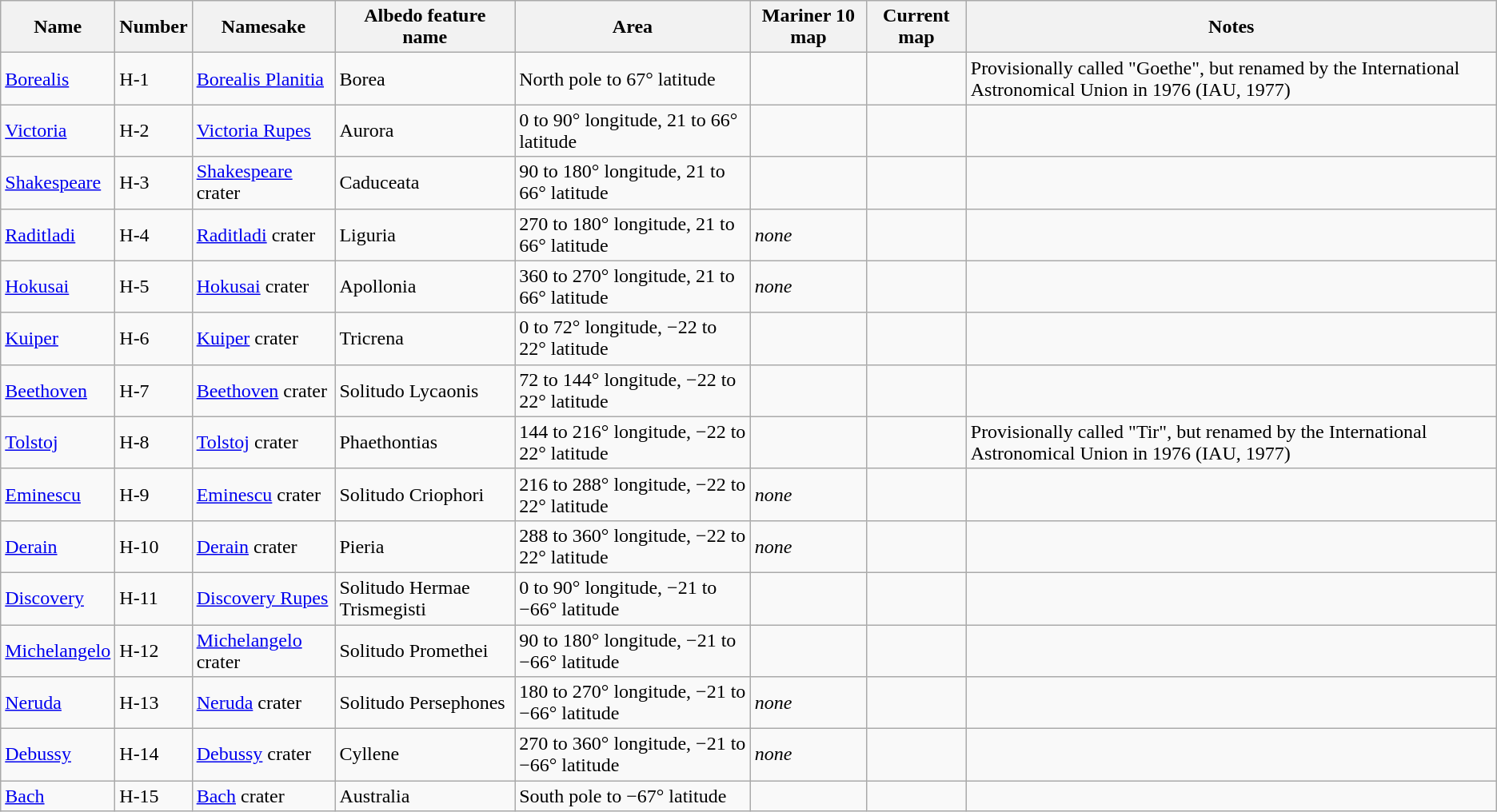<table class="wikitable">
<tr>
<th>Name</th>
<th>Number</th>
<th>Namesake</th>
<th>Albedo feature name</th>
<th>Area</th>
<th>Mariner 10 map</th>
<th>Current map</th>
<th>Notes</th>
</tr>
<tr>
<td><a href='#'>Borealis</a></td>
<td>H-1</td>
<td><a href='#'>Borealis Planitia</a></td>
<td>Borea</td>
<td>North pole to 67° latitude</td>
<td></td>
<td></td>
<td>Provisionally called "Goethe", but renamed by the International Astronomical Union in 1976 (IAU, 1977)</td>
</tr>
<tr>
<td><a href='#'>Victoria</a></td>
<td>H-2</td>
<td><a href='#'>Victoria Rupes</a></td>
<td>Aurora</td>
<td>0 to 90° longitude, 21 to 66° latitude</td>
<td></td>
<td></td>
<td></td>
</tr>
<tr>
<td><a href='#'>Shakespeare</a></td>
<td>H-3</td>
<td><a href='#'>Shakespeare</a> crater</td>
<td>Caduceata</td>
<td>90 to 180° longitude, 21 to 66° latitude</td>
<td></td>
<td></td>
<td></td>
</tr>
<tr>
<td><a href='#'>Raditladi</a></td>
<td>H-4</td>
<td><a href='#'>Raditladi</a> crater</td>
<td>Liguria</td>
<td>270 to 180° longitude, 21 to 66° latitude</td>
<td><em>none</em></td>
<td></td>
<td></td>
</tr>
<tr>
<td><a href='#'>Hokusai</a></td>
<td>H-5</td>
<td><a href='#'>Hokusai</a> crater</td>
<td>Apollonia</td>
<td>360 to 270° longitude, 21 to 66° latitude</td>
<td><em>none</em></td>
<td></td>
<td></td>
</tr>
<tr>
<td><a href='#'>Kuiper</a></td>
<td>H-6</td>
<td><a href='#'>Kuiper</a> crater</td>
<td>Tricrena</td>
<td>0 to 72° longitude, −22 to 22° latitude</td>
<td></td>
<td></td>
<td></td>
</tr>
<tr>
<td><a href='#'>Beethoven</a></td>
<td>H-7</td>
<td><a href='#'>Beethoven</a> crater</td>
<td>Solitudo Lycaonis</td>
<td>72 to 144° longitude,  −22 to 22° latitude</td>
<td></td>
<td></td>
<td></td>
</tr>
<tr>
<td><a href='#'>Tolstoj</a></td>
<td>H-8</td>
<td><a href='#'>Tolstoj</a> crater</td>
<td>Phaethontias</td>
<td>144 to 216° longitude, −22 to 22° latitude</td>
<td></td>
<td></td>
<td>Provisionally called "Tir", but renamed by the International Astronomical Union in 1976 (IAU, 1977)</td>
</tr>
<tr>
<td><a href='#'>Eminescu</a></td>
<td>H-9</td>
<td><a href='#'>Eminescu</a> crater</td>
<td>Solitudo Criophori</td>
<td>216 to 288° longitude, −22 to 22° latitude</td>
<td><em>none</em></td>
<td></td>
<td></td>
</tr>
<tr>
<td><a href='#'>Derain</a></td>
<td>H-10</td>
<td><a href='#'>Derain</a> crater</td>
<td>Pieria</td>
<td>288 to 360° longitude, −22 to 22° latitude</td>
<td><em>none</em></td>
<td></td>
<td></td>
</tr>
<tr>
<td><a href='#'>Discovery</a></td>
<td>H-11</td>
<td><a href='#'>Discovery Rupes</a></td>
<td>Solitudo Hermae Trismegisti</td>
<td>0 to 90° longitude, −21 to −66° latitude</td>
<td></td>
<td></td>
<td></td>
</tr>
<tr>
<td><a href='#'>Michelangelo</a></td>
<td>H-12</td>
<td><a href='#'>Michelangelo</a> crater</td>
<td>Solitudo Promethei</td>
<td>90 to 180° longitude, −21 to −66° latitude</td>
<td></td>
<td></td>
<td></td>
</tr>
<tr>
<td><a href='#'>Neruda</a></td>
<td>H-13</td>
<td><a href='#'>Neruda</a> crater</td>
<td>Solitudo Persephones</td>
<td>180 to 270° longitude, −21 to −66° latitude</td>
<td><em>none</em></td>
<td></td>
<td></td>
</tr>
<tr>
<td><a href='#'>Debussy</a></td>
<td>H-14</td>
<td><a href='#'>Debussy</a> crater</td>
<td>Cyllene</td>
<td>270 to 360° longitude, −21 to −66° latitude</td>
<td><em>none</em></td>
<td></td>
<td></td>
</tr>
<tr>
<td><a href='#'>Bach</a></td>
<td>H-15</td>
<td><a href='#'>Bach</a> crater</td>
<td>Australia</td>
<td>South pole to −67° latitude</td>
<td></td>
<td></td>
<td></td>
</tr>
</table>
